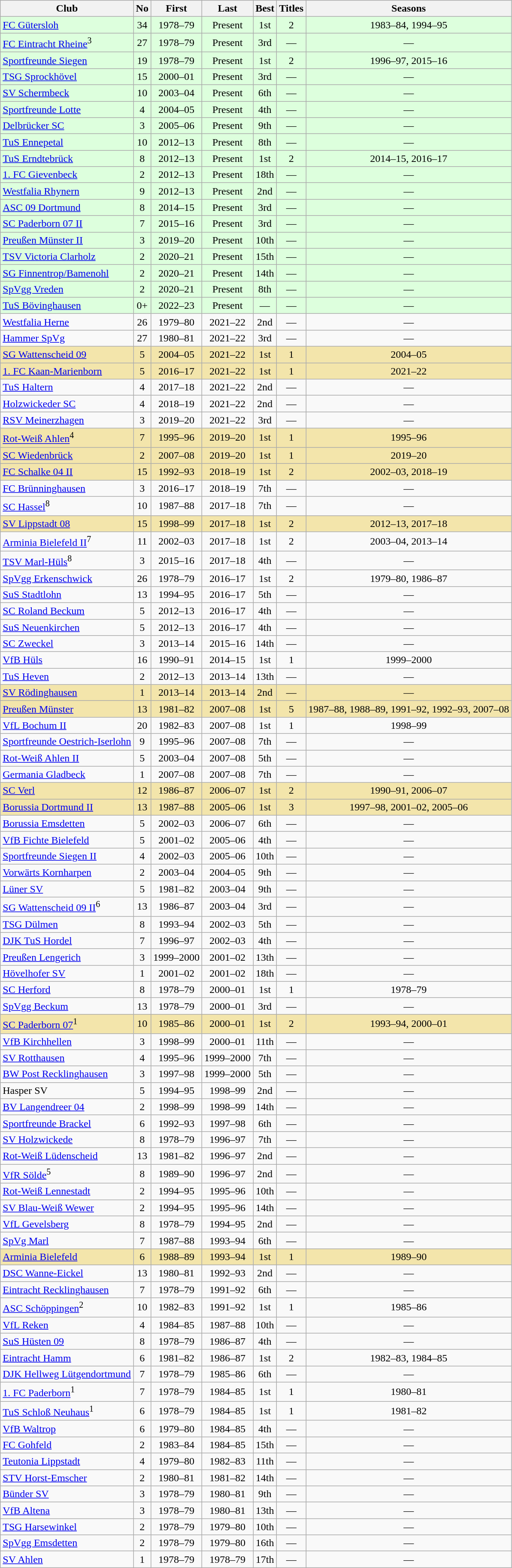<table class="wikitable sortable">
<tr>
<th>Club</th>
<th>No</th>
<th>First</th>
<th>Last</th>
<th>Best</th>
<th>Titles</th>
<th>Seasons</th>
</tr>
<tr align="center" style="background:#ddffdd">
<td align="left"><a href='#'>FC Gütersloh</a></td>
<td>34</td>
<td>1978–79</td>
<td>Present</td>
<td>1st</td>
<td>2</td>
<td>1983–84, 1994–95</td>
</tr>
<tr align="center" style="background:#ddffdd">
<td align="left"><a href='#'>FC Eintracht Rheine</a><sup>3</sup></td>
<td>27</td>
<td>1978–79</td>
<td>Present</td>
<td>3rd</td>
<td>—</td>
<td>—</td>
</tr>
<tr align="center" style="background:#ddffdd">
<td align="left"><a href='#'>Sportfreunde Siegen</a></td>
<td>19</td>
<td>1978–79</td>
<td>Present</td>
<td>1st</td>
<td>2</td>
<td>1996–97, 2015–16</td>
</tr>
<tr align="center" style="background:#ddffdd">
<td align="left"><a href='#'>TSG Sprockhövel</a></td>
<td>15</td>
<td>2000–01</td>
<td>Present</td>
<td>3rd</td>
<td>—</td>
<td>—</td>
</tr>
<tr align="center" style="background:#ddffdd">
<td align="left"><a href='#'>SV Schermbeck</a></td>
<td>10</td>
<td>2003–04</td>
<td>Present</td>
<td>6th</td>
<td>—</td>
<td>—</td>
</tr>
<tr align="center" style="background:#ddffdd">
<td align="left"><a href='#'>Sportfreunde Lotte</a></td>
<td>4</td>
<td>2004–05</td>
<td>Present</td>
<td>4th</td>
<td>—</td>
<td>—</td>
</tr>
<tr align="center" style="background:#ddffdd">
<td align="left"><a href='#'>Delbrücker SC</a></td>
<td>3</td>
<td>2005–06</td>
<td>Present</td>
<td>9th</td>
<td>—</td>
<td>—</td>
</tr>
<tr align="center" style="background:#ddffdd">
<td align="left"><a href='#'>TuS Ennepetal</a></td>
<td>10</td>
<td>2012–13</td>
<td>Present</td>
<td>8th</td>
<td>—</td>
<td>—</td>
</tr>
<tr align="center" style="background:#ddffdd">
<td align="left"><a href='#'>TuS Erndtebrück</a></td>
<td>8</td>
<td>2012–13</td>
<td>Present</td>
<td>1st</td>
<td>2</td>
<td>2014–15, 2016–17</td>
</tr>
<tr align="center" style="background:#ddffdd">
<td align="left"><a href='#'>1. FC Gievenbeck</a></td>
<td>2</td>
<td>2012–13</td>
<td>Present</td>
<td>18th</td>
<td>—</td>
<td>—</td>
</tr>
<tr align="center" style="background:#ddffdd">
<td align="left"><a href='#'>Westfalia Rhynern</a></td>
<td>9</td>
<td>2012–13</td>
<td>Present</td>
<td>2nd</td>
<td>—</td>
<td>—</td>
</tr>
<tr align="center" style="background:#ddffdd">
<td align="left"><a href='#'>ASC 09 Dortmund</a></td>
<td>8</td>
<td>2014–15</td>
<td>Present</td>
<td>3rd</td>
<td>—</td>
<td>—</td>
</tr>
<tr align="center" style="background:#ddffdd">
<td align="left"><a href='#'>SC Paderborn 07 II</a></td>
<td>7</td>
<td>2015–16</td>
<td>Present</td>
<td>3rd</td>
<td>—</td>
<td>—</td>
</tr>
<tr align="center" style="background:#ddffdd">
<td align="left"><a href='#'>Preußen Münster II</a></td>
<td>3</td>
<td>2019–20</td>
<td>Present</td>
<td>10th</td>
<td>—</td>
<td>—</td>
</tr>
<tr align="center" style="background:#ddffdd">
<td align="left"><a href='#'>TSV Victoria Clarholz</a></td>
<td>2</td>
<td>2020–21</td>
<td>Present</td>
<td>15th</td>
<td>—</td>
<td>—</td>
</tr>
<tr align="center" style="background:#ddffdd">
<td align="left"><a href='#'>SG Finnentrop/Bamenohl</a></td>
<td>2</td>
<td>2020–21</td>
<td>Present</td>
<td>14th</td>
<td>—</td>
<td>—</td>
</tr>
<tr align="center" style="background:#ddffdd">
<td align="left"><a href='#'>SpVgg Vreden</a></td>
<td>2</td>
<td>2020–21</td>
<td>Present</td>
<td>8th</td>
<td>—</td>
<td>—</td>
</tr>
<tr align="center" style="background:#ddffdd">
<td align="left"><a href='#'>TuS Bövinghausen</a></td>
<td>0+</td>
<td>2022–23</td>
<td>Present</td>
<td>—</td>
<td>—</td>
<td>—</td>
</tr>
<tr align="center">
<td align="left"><a href='#'>Westfalia Herne</a></td>
<td>26</td>
<td>1979–80</td>
<td>2021–22</td>
<td>2nd</td>
<td>—</td>
<td>—</td>
</tr>
<tr align="center">
<td align="left"><a href='#'>Hammer SpVg</a></td>
<td>27</td>
<td>1980–81</td>
<td>2021–22</td>
<td>3rd</td>
<td>—</td>
<td>—</td>
</tr>
<tr align="center" style="background:#F3E5AB">
<td align="left"><a href='#'>SG Wattenscheid 09</a></td>
<td>5</td>
<td>2004–05</td>
<td>2021–22</td>
<td>1st</td>
<td>1</td>
<td>2004–05</td>
</tr>
<tr align="center" style="background:#F3E5AB">
<td align="left"><a href='#'>1. FC Kaan-Marienborn</a></td>
<td>5</td>
<td>2016–17</td>
<td>2021–22</td>
<td>1st</td>
<td>1</td>
<td>2021–22</td>
</tr>
<tr align="center">
<td align="left"><a href='#'>TuS Haltern</a></td>
<td>4</td>
<td>2017–18</td>
<td>2021–22</td>
<td>2nd</td>
<td>—</td>
<td>—</td>
</tr>
<tr align="center">
<td align="left"><a href='#'>Holzwickeder SC</a></td>
<td>4</td>
<td>2018–19</td>
<td>2021–22</td>
<td>2nd</td>
<td>—</td>
<td>—</td>
</tr>
<tr align="center">
<td align="left"><a href='#'>RSV Meinerzhagen</a></td>
<td>3</td>
<td>2019–20</td>
<td>2021–22</td>
<td>3rd</td>
<td>—</td>
<td>—</td>
</tr>
<tr align="center" style="background:#F3E5AB">
<td align="left"><a href='#'>Rot-Weiß Ahlen</a><sup>4</sup></td>
<td>7</td>
<td>1995–96</td>
<td>2019–20</td>
<td>1st</td>
<td>1</td>
<td>1995–96</td>
</tr>
<tr align="center" style="background:#F3E5AB">
<td align="left"><a href='#'>SC Wiedenbrück</a></td>
<td>2</td>
<td>2007–08</td>
<td>2019–20</td>
<td>1st</td>
<td>1</td>
<td>2019–20</td>
</tr>
<tr align="center" style="background:#F3E5AB">
<td align="left"><a href='#'>FC Schalke 04 II</a></td>
<td>15</td>
<td>1992–93</td>
<td>2018–19</td>
<td>1st</td>
<td>2</td>
<td>2002–03, 2018–19</td>
</tr>
<tr align="center">
<td align="left"><a href='#'>FC Brünninghausen</a></td>
<td>3</td>
<td>2016–17</td>
<td>2018–19</td>
<td>7th</td>
<td>—</td>
<td>—</td>
</tr>
<tr align="center">
<td align="left"><a href='#'>SC Hassel</a><sup>8</sup></td>
<td>10</td>
<td>1987–88</td>
<td>2017–18</td>
<td>7th</td>
<td>—</td>
<td>—</td>
</tr>
<tr align="center" style="background:#F3E5AB">
<td align="left"><a href='#'>SV Lippstadt 08</a></td>
<td>15</td>
<td>1998–99</td>
<td>2017–18</td>
<td>1st</td>
<td>2</td>
<td>2012–13, 2017–18</td>
</tr>
<tr align="center">
<td align="left"><a href='#'>Arminia Bielefeld II</a><sup>7</sup></td>
<td>11</td>
<td>2002–03</td>
<td>2017–18</td>
<td>1st</td>
<td>2</td>
<td>2003–04, 2013–14</td>
</tr>
<tr align="center">
<td align="left"><a href='#'>TSV Marl-Hüls</a><sup>8</sup></td>
<td>3</td>
<td>2015–16</td>
<td>2017–18</td>
<td>4th</td>
<td>—</td>
<td>—</td>
</tr>
<tr align="center">
<td align="left"><a href='#'>SpVgg Erkenschwick</a></td>
<td>26</td>
<td>1978–79</td>
<td>2016–17</td>
<td>1st</td>
<td>2</td>
<td>1979–80, 1986–87</td>
</tr>
<tr align="center">
<td align="left"><a href='#'>SuS Stadtlohn</a></td>
<td>13</td>
<td>1994–95</td>
<td>2016–17</td>
<td>5th</td>
<td>—</td>
<td>—</td>
</tr>
<tr align="center">
<td align="left"><a href='#'>SC Roland Beckum</a></td>
<td>5</td>
<td>2012–13</td>
<td>2016–17</td>
<td>4th</td>
<td>—</td>
<td>—</td>
</tr>
<tr align="center">
<td align="left"><a href='#'>SuS Neuenkirchen</a></td>
<td>5</td>
<td>2012–13</td>
<td>2016–17</td>
<td>4th</td>
<td>—</td>
<td>—</td>
</tr>
<tr align="center">
<td align="left"><a href='#'>SC Zweckel</a></td>
<td>3</td>
<td>2013–14</td>
<td>2015–16</td>
<td>14th</td>
<td>—</td>
<td>—</td>
</tr>
<tr align="center">
<td align="left"><a href='#'>VfB Hüls</a></td>
<td>16</td>
<td>1990–91</td>
<td>2014–15</td>
<td>1st</td>
<td>1</td>
<td>1999–2000</td>
</tr>
<tr align="center">
<td align="left"><a href='#'>TuS Heven</a></td>
<td>2</td>
<td>2012–13</td>
<td>2013–14</td>
<td>13th</td>
<td>—</td>
<td>—</td>
</tr>
<tr align="center" style="background:#F3E5AB">
<td align="left"><a href='#'>SV Rödinghausen</a></td>
<td>1</td>
<td>2013–14</td>
<td>2013–14</td>
<td>2nd</td>
<td>—</td>
<td>—</td>
</tr>
<tr align="center" style="background:#F3E5AB">
<td align="left"><a href='#'>Preußen Münster</a></td>
<td>13</td>
<td>1981–82</td>
<td>2007–08</td>
<td>1st</td>
<td>5</td>
<td>1987–88, 1988–89, 1991–92, 1992–93, 2007–08</td>
</tr>
<tr align="center">
<td align="left"><a href='#'>VfL Bochum II</a></td>
<td>20</td>
<td>1982–83</td>
<td>2007–08</td>
<td>1st</td>
<td>1</td>
<td>1998–99</td>
</tr>
<tr align="center">
<td align="left"><a href='#'>Sportfreunde Oestrich-Iserlohn</a></td>
<td>9</td>
<td>1995–96</td>
<td>2007–08</td>
<td>7th</td>
<td>—</td>
<td>—</td>
</tr>
<tr align="center">
<td align="left"><a href='#'>Rot-Weiß Ahlen II</a></td>
<td>5</td>
<td>2003–04</td>
<td>2007–08</td>
<td>5th</td>
<td>—</td>
<td>—</td>
</tr>
<tr align="center">
<td align="left"><a href='#'>Germania Gladbeck</a></td>
<td>1</td>
<td>2007–08</td>
<td>2007–08</td>
<td>7th</td>
<td>—</td>
<td>—</td>
</tr>
<tr align="center" style="background:#F3E5AB">
<td align="left"><a href='#'>SC Verl</a></td>
<td>12</td>
<td>1986–87</td>
<td>2006–07</td>
<td>1st</td>
<td>2</td>
<td>1990–91, 2006–07</td>
</tr>
<tr align="center" style="background:#F3E5AB">
<td align="left"><a href='#'>Borussia Dortmund II</a></td>
<td>13</td>
<td>1987–88</td>
<td>2005–06</td>
<td>1st</td>
<td>3</td>
<td>1997–98, 2001–02, 2005–06</td>
</tr>
<tr align="center">
<td align="left"><a href='#'>Borussia Emsdetten</a></td>
<td>5</td>
<td>2002–03</td>
<td>2006–07</td>
<td>6th</td>
<td>—</td>
<td>—</td>
</tr>
<tr align="center">
<td align="left"><a href='#'>VfB Fichte Bielefeld</a></td>
<td>5</td>
<td>2001–02</td>
<td>2005–06</td>
<td>4th</td>
<td>—</td>
<td>—</td>
</tr>
<tr align="center">
<td align="left"><a href='#'>Sportfreunde Siegen II</a></td>
<td>4</td>
<td>2002–03</td>
<td>2005–06</td>
<td>10th</td>
<td>—</td>
<td>—</td>
</tr>
<tr align="center">
<td align="left"><a href='#'>Vorwärts Kornharpen</a></td>
<td>2</td>
<td>2003–04</td>
<td>2004–05</td>
<td>9th</td>
<td>—</td>
<td>—</td>
</tr>
<tr align="center">
<td align="left"><a href='#'>Lüner SV</a></td>
<td>5</td>
<td>1981–82</td>
<td>2003–04</td>
<td>9th</td>
<td>—</td>
<td>—</td>
</tr>
<tr align="center">
<td align="left"><a href='#'>SG Wattenscheid 09 II</a><sup>6</sup></td>
<td>13</td>
<td>1986–87</td>
<td>2003–04</td>
<td>3rd</td>
<td>—</td>
<td>—</td>
</tr>
<tr align="center">
<td align="left"><a href='#'>TSG Dülmen</a></td>
<td>8</td>
<td>1993–94</td>
<td>2002–03</td>
<td>5th</td>
<td>—</td>
<td>—</td>
</tr>
<tr align="center">
<td align="left"><a href='#'>DJK TuS Hordel</a></td>
<td>7</td>
<td>1996–97</td>
<td>2002–03</td>
<td>4th</td>
<td>—</td>
<td>—</td>
</tr>
<tr align="center">
<td align="left"><a href='#'>Preußen Lengerich</a></td>
<td>3</td>
<td>1999–2000</td>
<td>2001–02</td>
<td>13th</td>
<td>—</td>
<td>—</td>
</tr>
<tr align="center">
<td align="left"><a href='#'>Hövelhofer SV</a></td>
<td>1</td>
<td>2001–02</td>
<td>2001–02</td>
<td>18th</td>
<td>—</td>
<td>—</td>
</tr>
<tr align="center">
<td align="left"><a href='#'>SC Herford</a></td>
<td>8</td>
<td>1978–79</td>
<td>2000–01</td>
<td>1st</td>
<td>1</td>
<td>1978–79</td>
</tr>
<tr align="center">
<td align="left"><a href='#'>SpVgg Beckum</a></td>
<td>13</td>
<td>1978–79</td>
<td>2000–01</td>
<td>3rd</td>
<td>—</td>
<td>—</td>
</tr>
<tr align="center" style="background:#F3E5AB">
<td align="left"><a href='#'>SC Paderborn 07</a><sup>1</sup></td>
<td>10</td>
<td>1985–86</td>
<td>2000–01</td>
<td>1st</td>
<td>2</td>
<td>1993–94, 2000–01</td>
</tr>
<tr align="center">
<td align="left"><a href='#'>VfB Kirchhellen</a></td>
<td>3</td>
<td>1998–99</td>
<td>2000–01</td>
<td>11th</td>
<td>—</td>
<td>—</td>
</tr>
<tr align="center">
<td align="left"><a href='#'>SV Rotthausen</a></td>
<td>4</td>
<td>1995–96</td>
<td>1999–2000</td>
<td>7th</td>
<td>—</td>
<td>—</td>
</tr>
<tr align="center">
<td align="left"><a href='#'>BW Post Recklinghausen</a></td>
<td>3</td>
<td>1997–98</td>
<td>1999–2000</td>
<td>5th</td>
<td>—</td>
<td>—</td>
</tr>
<tr align="center">
<td align="left">Hasper SV</td>
<td>5</td>
<td>1994–95</td>
<td>1998–99</td>
<td>2nd</td>
<td>—</td>
<td>—</td>
</tr>
<tr align="center">
<td align="left"><a href='#'>BV Langendreer 04</a></td>
<td>2</td>
<td>1998–99</td>
<td>1998–99</td>
<td>14th</td>
<td>—</td>
<td>—</td>
</tr>
<tr align="center">
<td align="left"><a href='#'>Sportfreunde Brackel</a></td>
<td>6</td>
<td>1992–93</td>
<td>1997–98</td>
<td>6th</td>
<td>—</td>
<td>—</td>
</tr>
<tr align="center">
<td align="left"><a href='#'>SV Holzwickede</a></td>
<td>8</td>
<td>1978–79</td>
<td>1996–97</td>
<td>7th</td>
<td>—</td>
<td>—</td>
</tr>
<tr align="center">
<td align="left"><a href='#'>Rot-Weiß Lüdenscheid</a></td>
<td>13</td>
<td>1981–82</td>
<td>1996–97</td>
<td>2nd</td>
<td>—</td>
<td>—</td>
</tr>
<tr align="center">
<td align="left"><a href='#'>VfR Sölde</a><sup>5</sup></td>
<td>8</td>
<td>1989–90</td>
<td>1996–97</td>
<td>2nd</td>
<td>—</td>
<td>—</td>
</tr>
<tr align="center">
<td align="left"><a href='#'>Rot-Weiß Lennestadt</a></td>
<td>2</td>
<td>1994–95</td>
<td>1995–96</td>
<td>10th</td>
<td>—</td>
<td>—</td>
</tr>
<tr align="center">
<td align="left"><a href='#'>SV Blau-Weiß Wewer</a></td>
<td>2</td>
<td>1994–95</td>
<td>1995–96</td>
<td>14th</td>
<td>—</td>
<td>—</td>
</tr>
<tr align="center">
<td align="left"><a href='#'>VfL Gevelsberg</a></td>
<td>8</td>
<td>1978–79</td>
<td>1994–95</td>
<td>2nd</td>
<td>—</td>
<td>—</td>
</tr>
<tr align="center">
<td align="left"><a href='#'>SpVg Marl</a></td>
<td>7</td>
<td>1987–88</td>
<td>1993–94</td>
<td>6th</td>
<td>—</td>
<td>—</td>
</tr>
<tr align="center" style="background:#F3E5AB">
<td align="left"><a href='#'>Arminia Bielefeld</a></td>
<td>6</td>
<td>1988–89</td>
<td>1993–94</td>
<td>1st</td>
<td>1</td>
<td>1989–90</td>
</tr>
<tr align="center">
<td align="left"><a href='#'>DSC Wanne-Eickel</a></td>
<td>13</td>
<td>1980–81</td>
<td>1992–93</td>
<td>2nd</td>
<td>—</td>
<td>—</td>
</tr>
<tr align="center">
<td align="left"><a href='#'>Eintracht Recklinghausen</a></td>
<td>7</td>
<td>1978–79</td>
<td>1991–92</td>
<td>6th</td>
<td>—</td>
<td>—</td>
</tr>
<tr align="center">
<td align="left"><a href='#'>ASC Schöppingen</a><sup>2</sup></td>
<td>10</td>
<td>1982–83</td>
<td>1991–92</td>
<td>1st</td>
<td>1</td>
<td>1985–86</td>
</tr>
<tr align="center">
<td align="left"><a href='#'>VfL Reken</a></td>
<td>4</td>
<td>1984–85</td>
<td>1987–88</td>
<td>10th</td>
<td>—</td>
<td>—</td>
</tr>
<tr align="center">
<td align="left"><a href='#'>SuS Hüsten 09</a></td>
<td>8</td>
<td>1978–79</td>
<td>1986–87</td>
<td>4th</td>
<td>—</td>
<td>—</td>
</tr>
<tr align="center">
<td align="left"><a href='#'>Eintracht Hamm</a></td>
<td>6</td>
<td>1981–82</td>
<td>1986–87</td>
<td>1st</td>
<td>2</td>
<td>1982–83, 1984–85</td>
</tr>
<tr align="center">
<td align="left"><a href='#'>DJK Hellweg Lütgendortmund</a></td>
<td>7</td>
<td>1978–79</td>
<td>1985–86</td>
<td>6th</td>
<td>—</td>
<td>—</td>
</tr>
<tr align="center">
<td align="left"><a href='#'>1. FC Paderborn</a><sup>1</sup></td>
<td>7</td>
<td>1978–79</td>
<td>1984–85</td>
<td>1st</td>
<td>1</td>
<td>1980–81</td>
</tr>
<tr align="center">
<td align="left"><a href='#'>TuS Schloß Neuhaus</a><sup>1</sup></td>
<td>6</td>
<td>1978–79</td>
<td>1984–85</td>
<td>1st</td>
<td>1</td>
<td>1981–82</td>
</tr>
<tr align="center">
<td align="left"><a href='#'>VfB Waltrop</a></td>
<td>6</td>
<td>1979–80</td>
<td>1984–85</td>
<td>4th</td>
<td>—</td>
<td>—</td>
</tr>
<tr align="center">
<td align="left"><a href='#'>FC Gohfeld</a></td>
<td>2</td>
<td>1983–84</td>
<td>1984–85</td>
<td>15th</td>
<td>—</td>
<td>—</td>
</tr>
<tr align="center">
<td align="left"><a href='#'>Teutonia Lippstadt</a></td>
<td>4</td>
<td>1979–80</td>
<td>1982–83</td>
<td>11th</td>
<td>—</td>
<td>—</td>
</tr>
<tr align="center">
<td align="left"><a href='#'>STV Horst-Emscher</a></td>
<td>2</td>
<td>1980–81</td>
<td>1981–82</td>
<td>14th</td>
<td>—</td>
<td>—</td>
</tr>
<tr align="center">
<td align="left"><a href='#'>Bünder SV</a></td>
<td>3</td>
<td>1978–79</td>
<td>1980–81</td>
<td>9th</td>
<td>—</td>
<td>—</td>
</tr>
<tr align="center">
<td align="left"><a href='#'>VfB Altena</a></td>
<td>3</td>
<td>1978–79</td>
<td>1980–81</td>
<td>13th</td>
<td>—</td>
<td>—</td>
</tr>
<tr align="center">
<td align="left"><a href='#'>TSG Harsewinkel</a></td>
<td>2</td>
<td>1978–79</td>
<td>1979–80</td>
<td>10th</td>
<td>—</td>
<td>—</td>
</tr>
<tr align="center">
<td align="left"><a href='#'>SpVgg Emsdetten</a></td>
<td>2</td>
<td>1978–79</td>
<td>1979–80</td>
<td>16th</td>
<td>—</td>
<td>—</td>
</tr>
<tr align="center">
<td align="left"><a href='#'>SV Ahlen</a></td>
<td>1</td>
<td>1978–79</td>
<td>1978–79</td>
<td>17th</td>
<td>—</td>
<td>—</td>
</tr>
</table>
